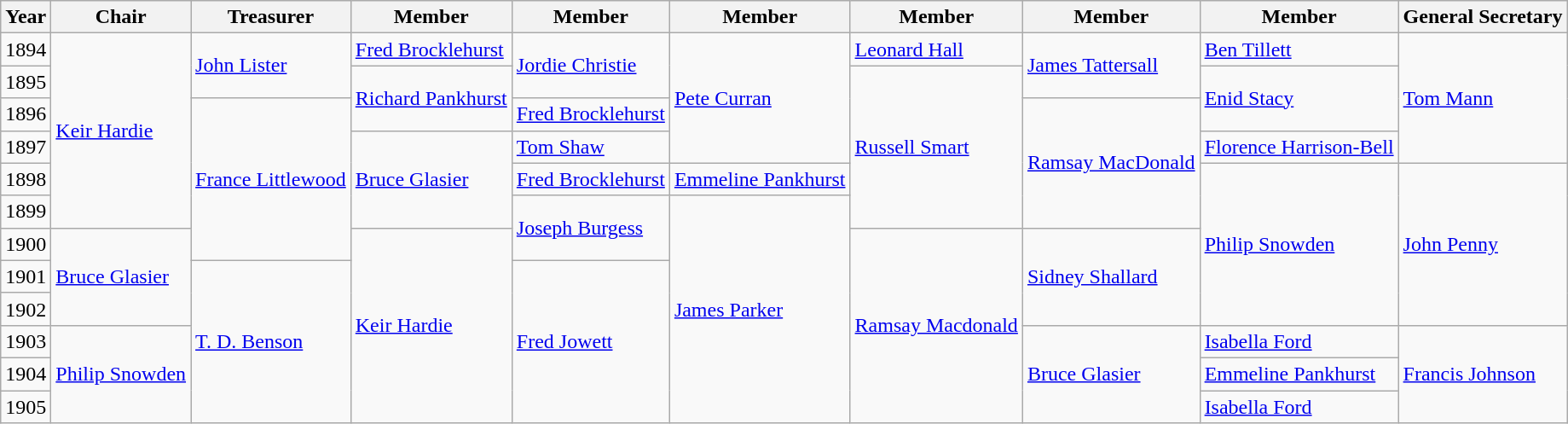<table class="wikitable">
<tr>
<th>Year</th>
<th>Chair</th>
<th>Treasurer</th>
<th>Member</th>
<th>Member</th>
<th>Member</th>
<th>Member</th>
<th>Member</th>
<th>Member</th>
<th>General Secretary</th>
</tr>
<tr>
<td>1894</td>
<td rowspan=6><a href='#'>Keir Hardie</a></td>
<td rowspan=2><a href='#'>John Lister</a></td>
<td><a href='#'>Fred Brocklehurst</a></td>
<td rowspan=2><a href='#'>Jordie Christie</a></td>
<td rowspan=4><a href='#'>Pete Curran</a></td>
<td><a href='#'>Leonard Hall</a></td>
<td rowspan=2><a href='#'>James Tattersall</a></td>
<td><a href='#'>Ben Tillett</a></td>
<td rowspan=4><a href='#'>Tom Mann</a></td>
</tr>
<tr>
<td>1895</td>
<td rowspan=2><a href='#'>Richard Pankhurst</a></td>
<td rowspan=5><a href='#'>Russell Smart</a></td>
<td rowspan=2><a href='#'>Enid Stacy</a></td>
</tr>
<tr>
<td>1896</td>
<td rowspan=5><a href='#'>France Littlewood</a></td>
<td><a href='#'>Fred Brocklehurst</a></td>
<td rowspan=4><a href='#'>Ramsay MacDonald</a></td>
</tr>
<tr>
<td>1897</td>
<td rowspan=3><a href='#'>Bruce Glasier</a></td>
<td><a href='#'>Tom Shaw</a></td>
<td><a href='#'>Florence Harrison-Bell</a></td>
</tr>
<tr>
<td>1898</td>
<td><a href='#'>Fred Brocklehurst</a></td>
<td><a href='#'>Emmeline Pankhurst</a></td>
<td rowspan=5><a href='#'>Philip Snowden</a></td>
<td rowspan=5><a href='#'>John Penny</a></td>
</tr>
<tr>
<td>1899</td>
<td rowspan=2><a href='#'>Joseph Burgess</a></td>
<td rowspan=7><a href='#'>James Parker</a></td>
</tr>
<tr>
<td>1900</td>
<td rowspan=3><a href='#'>Bruce Glasier</a></td>
<td rowspan=6><a href='#'>Keir Hardie</a></td>
<td rowspan=6><a href='#'>Ramsay Macdonald</a></td>
<td rowspan=3><a href='#'>Sidney Shallard</a></td>
</tr>
<tr>
<td>1901</td>
<td rowspan=5><a href='#'>T. D. Benson</a></td>
<td rowspan=5><a href='#'>Fred Jowett</a></td>
</tr>
<tr>
<td>1902</td>
</tr>
<tr>
<td>1903</td>
<td rowspan=3><a href='#'>Philip Snowden</a></td>
<td rowspan=3><a href='#'>Bruce Glasier</a></td>
<td><a href='#'>Isabella Ford</a></td>
<td rowspan=3><a href='#'>Francis Johnson</a></td>
</tr>
<tr>
<td>1904</td>
<td><a href='#'>Emmeline Pankhurst</a></td>
</tr>
<tr>
<td>1905</td>
<td><a href='#'>Isabella Ford</a></td>
</tr>
</table>
